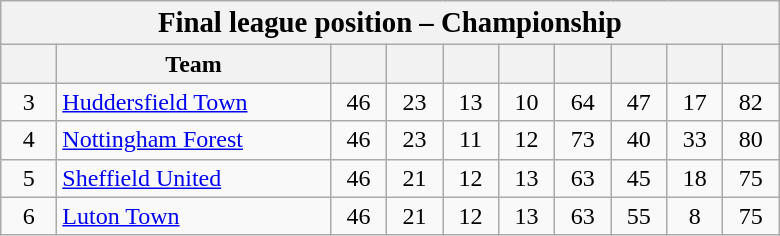<table class="wikitable" style="text-align:center">
<tr>
<th colspan="10"><big>Final league position – Championship</big></th>
</tr>
<tr>
<th width="30"></th>
<th width="175">Team</th>
<th width="30"></th>
<th width="30"></th>
<th width="30"></th>
<th width="30"></th>
<th width="30"></th>
<th width="30"></th>
<th width="30"></th>
<th width="30"></th>
</tr>
<tr>
<td>3</td>
<td align="left"><a href='#'>Huddersfield Town</a></td>
<td>46</td>
<td>23</td>
<td>13</td>
<td>10</td>
<td>64</td>
<td>47</td>
<td>17</td>
<td>82</td>
</tr>
<tr>
<td>4</td>
<td align="left"><a href='#'>Nottingham Forest</a></td>
<td>46</td>
<td>23</td>
<td>11</td>
<td>12</td>
<td>73</td>
<td>40</td>
<td>33</td>
<td>80</td>
</tr>
<tr>
<td>5</td>
<td align="left"><a href='#'>Sheffield United</a></td>
<td>46</td>
<td>21</td>
<td>12</td>
<td>13</td>
<td>63</td>
<td>45</td>
<td>18</td>
<td>75</td>
</tr>
<tr>
<td>6</td>
<td align="left"><a href='#'>Luton Town</a></td>
<td>46</td>
<td>21</td>
<td>12</td>
<td>13</td>
<td>63</td>
<td>55</td>
<td>8</td>
<td>75</td>
</tr>
</table>
